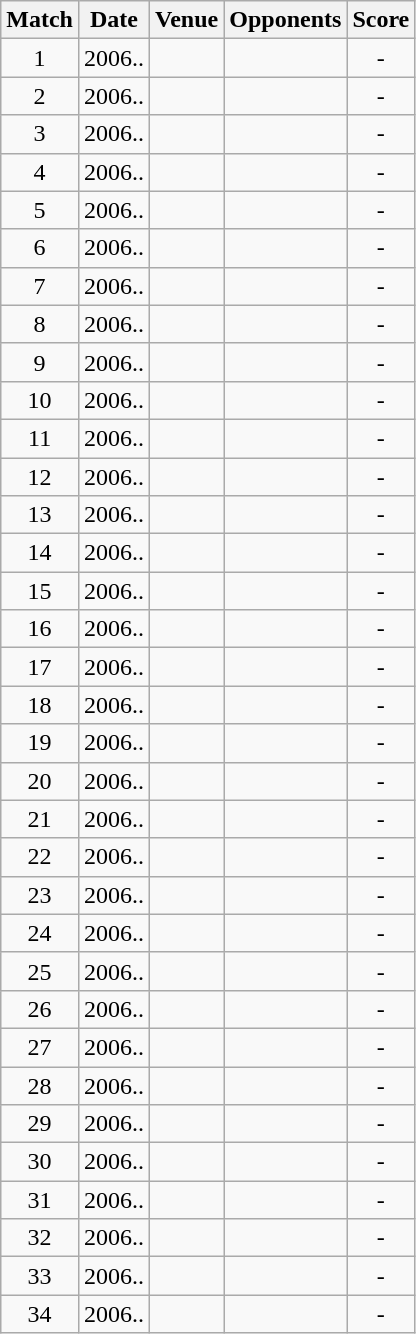<table class="wikitable" style="text-align:center;">
<tr>
<th>Match</th>
<th>Date</th>
<th>Venue</th>
<th>Opponents</th>
<th>Score</th>
</tr>
<tr>
<td>1</td>
<td>2006..</td>
<td></td>
<td></td>
<td>-</td>
</tr>
<tr>
<td>2</td>
<td>2006..</td>
<td></td>
<td></td>
<td>-</td>
</tr>
<tr>
<td>3</td>
<td>2006..</td>
<td></td>
<td></td>
<td>-</td>
</tr>
<tr>
<td>4</td>
<td>2006..</td>
<td></td>
<td></td>
<td>-</td>
</tr>
<tr>
<td>5</td>
<td>2006..</td>
<td></td>
<td></td>
<td>-</td>
</tr>
<tr>
<td>6</td>
<td>2006..</td>
<td></td>
<td></td>
<td>-</td>
</tr>
<tr>
<td>7</td>
<td>2006..</td>
<td></td>
<td></td>
<td>-</td>
</tr>
<tr>
<td>8</td>
<td>2006..</td>
<td></td>
<td></td>
<td>-</td>
</tr>
<tr>
<td>9</td>
<td>2006..</td>
<td></td>
<td></td>
<td>-</td>
</tr>
<tr>
<td>10</td>
<td>2006..</td>
<td></td>
<td></td>
<td>-</td>
</tr>
<tr>
<td>11</td>
<td>2006..</td>
<td></td>
<td></td>
<td>-</td>
</tr>
<tr>
<td>12</td>
<td>2006..</td>
<td></td>
<td></td>
<td>-</td>
</tr>
<tr>
<td>13</td>
<td>2006..</td>
<td></td>
<td></td>
<td>-</td>
</tr>
<tr>
<td>14</td>
<td>2006..</td>
<td></td>
<td></td>
<td>-</td>
</tr>
<tr>
<td>15</td>
<td>2006..</td>
<td></td>
<td></td>
<td>-</td>
</tr>
<tr>
<td>16</td>
<td>2006..</td>
<td></td>
<td></td>
<td>-</td>
</tr>
<tr>
<td>17</td>
<td>2006..</td>
<td></td>
<td></td>
<td>-</td>
</tr>
<tr>
<td>18</td>
<td>2006..</td>
<td></td>
<td></td>
<td>-</td>
</tr>
<tr>
<td>19</td>
<td>2006..</td>
<td></td>
<td></td>
<td>-</td>
</tr>
<tr>
<td>20</td>
<td>2006..</td>
<td></td>
<td></td>
<td>-</td>
</tr>
<tr>
<td>21</td>
<td>2006..</td>
<td></td>
<td></td>
<td>-</td>
</tr>
<tr>
<td>22</td>
<td>2006..</td>
<td></td>
<td></td>
<td>-</td>
</tr>
<tr>
<td>23</td>
<td>2006..</td>
<td></td>
<td></td>
<td>-</td>
</tr>
<tr>
<td>24</td>
<td>2006..</td>
<td></td>
<td></td>
<td>-</td>
</tr>
<tr>
<td>25</td>
<td>2006..</td>
<td></td>
<td></td>
<td>-</td>
</tr>
<tr>
<td>26</td>
<td>2006..</td>
<td></td>
<td></td>
<td>-</td>
</tr>
<tr>
<td>27</td>
<td>2006..</td>
<td></td>
<td></td>
<td>-</td>
</tr>
<tr>
<td>28</td>
<td>2006..</td>
<td></td>
<td></td>
<td>-</td>
</tr>
<tr>
<td>29</td>
<td>2006..</td>
<td></td>
<td></td>
<td>-</td>
</tr>
<tr>
<td>30</td>
<td>2006..</td>
<td></td>
<td></td>
<td>-</td>
</tr>
<tr>
<td>31</td>
<td>2006..</td>
<td></td>
<td></td>
<td>-</td>
</tr>
<tr>
<td>32</td>
<td>2006..</td>
<td></td>
<td></td>
<td>-</td>
</tr>
<tr>
<td>33</td>
<td>2006..</td>
<td></td>
<td></td>
<td>-</td>
</tr>
<tr>
<td>34</td>
<td>2006..</td>
<td></td>
<td></td>
<td>-</td>
</tr>
</table>
